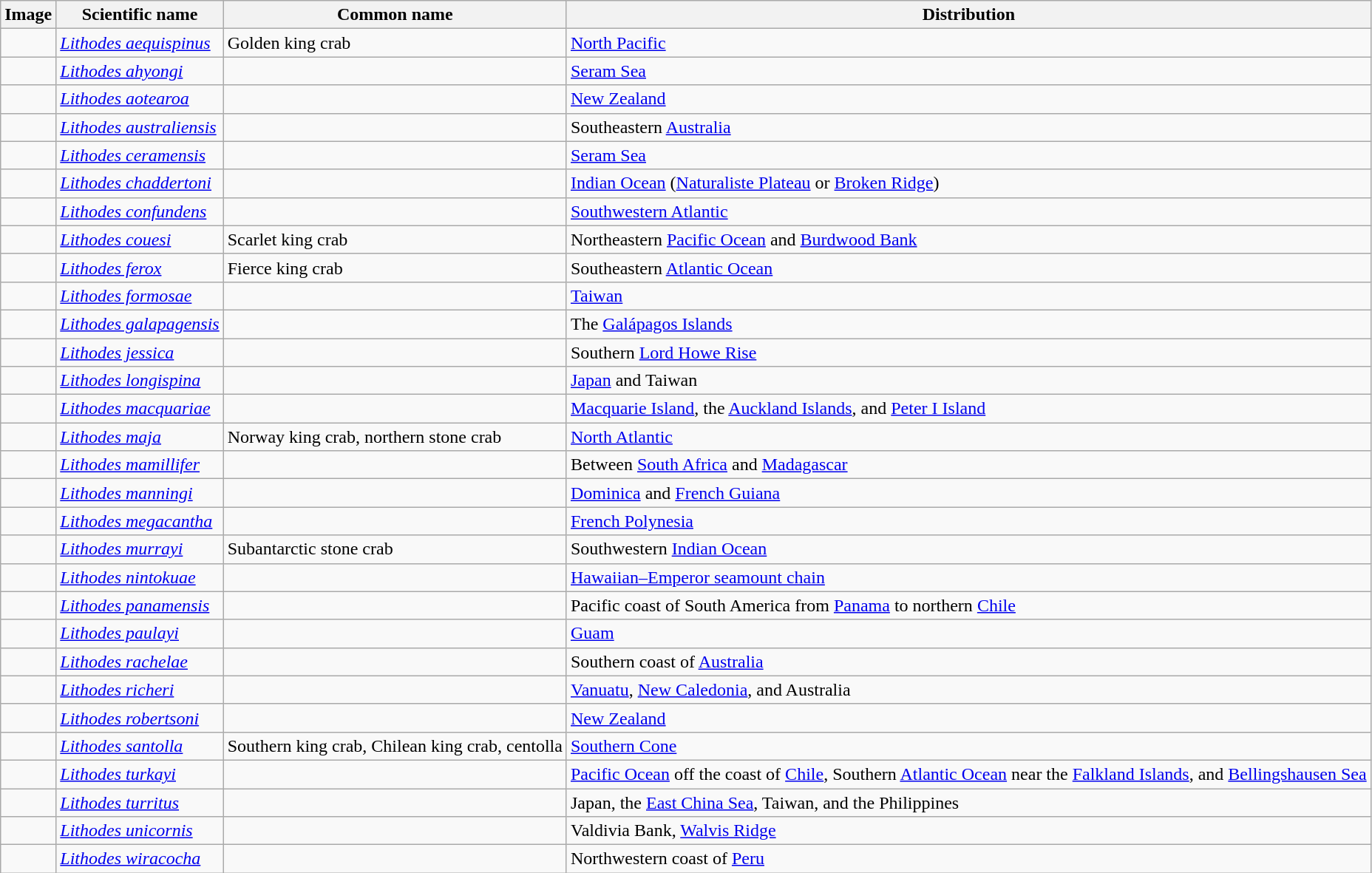<table class="wikitable mw-collapsible">
<tr>
<th>Image</th>
<th>Scientific name</th>
<th>Common name</th>
<th>Distribution</th>
</tr>
<tr>
<td></td>
<td><em><a href='#'>Lithodes aequispinus</a></em> </td>
<td>Golden king crab</td>
<td><a href='#'>North Pacific</a></td>
</tr>
<tr>
<td></td>
<td><em><a href='#'>Lithodes ahyongi</a></em> </td>
<td></td>
<td><a href='#'>Seram Sea</a></td>
</tr>
<tr>
<td></td>
<td><em><a href='#'>Lithodes aotearoa</a></em> </td>
<td></td>
<td><a href='#'>New Zealand</a></td>
</tr>
<tr>
<td></td>
<td><em><a href='#'>Lithodes australiensis</a></em> </td>
<td></td>
<td>Southeastern <a href='#'>Australia</a></td>
</tr>
<tr>
<td></td>
<td><em><a href='#'>Lithodes ceramensis</a></em> </td>
<td></td>
<td><a href='#'>Seram Sea</a></td>
</tr>
<tr>
<td></td>
<td><em><a href='#'>Lithodes chaddertoni</a></em> </td>
<td></td>
<td><a href='#'>Indian Ocean</a> (<a href='#'>Naturaliste Plateau</a> or <a href='#'>Broken Ridge</a>)</td>
</tr>
<tr>
<td></td>
<td><em><a href='#'>Lithodes confundens</a></em> </td>
<td></td>
<td><a href='#'>Southwestern Atlantic</a></td>
</tr>
<tr>
<td></td>
<td><em><a href='#'>Lithodes couesi</a></em> </td>
<td>Scarlet king crab</td>
<td>Northeastern <a href='#'>Pacific Ocean</a> and <a href='#'>Burdwood Bank</a></td>
</tr>
<tr>
<td></td>
<td><em><a href='#'>Lithodes ferox</a></em> </td>
<td>Fierce king crab</td>
<td>Southeastern <a href='#'>Atlantic Ocean</a></td>
</tr>
<tr>
<td></td>
<td><em><a href='#'>Lithodes formosae</a></em> </td>
<td></td>
<td><a href='#'>Taiwan</a></td>
</tr>
<tr>
<td></td>
<td><em><a href='#'>Lithodes galapagensis</a></em> </td>
<td></td>
<td>The <a href='#'>Galápagos Islands</a></td>
</tr>
<tr>
<td></td>
<td><em><a href='#'>Lithodes jessica</a></em> </td>
<td></td>
<td>Southern <a href='#'>Lord Howe Rise</a></td>
</tr>
<tr>
<td></td>
<td><em><a href='#'>Lithodes longispina</a></em> </td>
<td></td>
<td><a href='#'>Japan</a> and Taiwan</td>
</tr>
<tr>
<td></td>
<td><em><a href='#'>Lithodes macquariae</a></em> </td>
<td></td>
<td><a href='#'>Macquarie Island</a>, the <a href='#'>Auckland Islands</a>, and <a href='#'>Peter I Island</a></td>
</tr>
<tr>
<td></td>
<td><em><a href='#'>Lithodes maja</a></em> </td>
<td>Norway king crab, northern stone crab</td>
<td><a href='#'>North Atlantic</a></td>
</tr>
<tr>
<td></td>
<td><em><a href='#'>Lithodes mamillifer</a></em> </td>
<td></td>
<td>Between <a href='#'>South Africa</a> and <a href='#'>Madagascar</a></td>
</tr>
<tr>
<td></td>
<td><em><a href='#'>Lithodes manningi</a></em> </td>
<td></td>
<td><a href='#'>Dominica</a> and <a href='#'>French Guiana</a></td>
</tr>
<tr>
<td></td>
<td><em><a href='#'>Lithodes megacantha</a></em> </td>
<td></td>
<td><a href='#'>French Polynesia</a></td>
</tr>
<tr>
<td></td>
<td><em><a href='#'>Lithodes murrayi</a></em> </td>
<td>Subantarctic stone crab</td>
<td>Southwestern <a href='#'>Indian Ocean</a></td>
</tr>
<tr>
<td></td>
<td><em><a href='#'>Lithodes nintokuae</a></em> </td>
<td></td>
<td><a href='#'>Hawaiian–Emperor seamount chain</a></td>
</tr>
<tr>
<td></td>
<td><em><a href='#'>Lithodes panamensis</a></em> </td>
<td></td>
<td>Pacific coast of South America from <a href='#'>Panama</a> to northern <a href='#'>Chile</a></td>
</tr>
<tr>
<td></td>
<td><em><a href='#'>Lithodes paulayi</a></em> </td>
<td></td>
<td><a href='#'>Guam</a></td>
</tr>
<tr>
<td></td>
<td><em><a href='#'>Lithodes rachelae</a></em> </td>
<td></td>
<td>Southern coast of <a href='#'>Australia</a></td>
</tr>
<tr>
<td></td>
<td><em><a href='#'>Lithodes richeri</a></em> </td>
<td></td>
<td><a href='#'>Vanuatu</a>, <a href='#'>New Caledonia</a>, and Australia</td>
</tr>
<tr>
<td></td>
<td><em><a href='#'>Lithodes robertsoni</a></em> </td>
<td></td>
<td><a href='#'>New Zealand</a></td>
</tr>
<tr>
<td></td>
<td><em><a href='#'>Lithodes santolla</a></em> </td>
<td>Southern king crab, Chilean king crab, centolla</td>
<td><a href='#'>Southern Cone</a></td>
</tr>
<tr>
<td></td>
<td><em><a href='#'>Lithodes turkayi</a></em> </td>
<td></td>
<td><a href='#'>Pacific Ocean</a> off the coast of <a href='#'>Chile</a>, Southern <a href='#'>Atlantic Ocean</a> near the <a href='#'>Falkland Islands</a>, and <a href='#'>Bellingshausen Sea</a></td>
</tr>
<tr>
<td></td>
<td><em><a href='#'>Lithodes turritus</a></em> </td>
<td></td>
<td>Japan, the <a href='#'>East China Sea</a>, Taiwan, and the Philippines</td>
</tr>
<tr>
<td></td>
<td><em><a href='#'>Lithodes unicornis</a></em> </td>
<td></td>
<td>Valdivia Bank, <a href='#'>Walvis Ridge</a></td>
</tr>
<tr>
<td></td>
<td><em><a href='#'>Lithodes wiracocha</a></em> </td>
<td></td>
<td>Northwestern coast of <a href='#'>Peru</a></td>
</tr>
</table>
